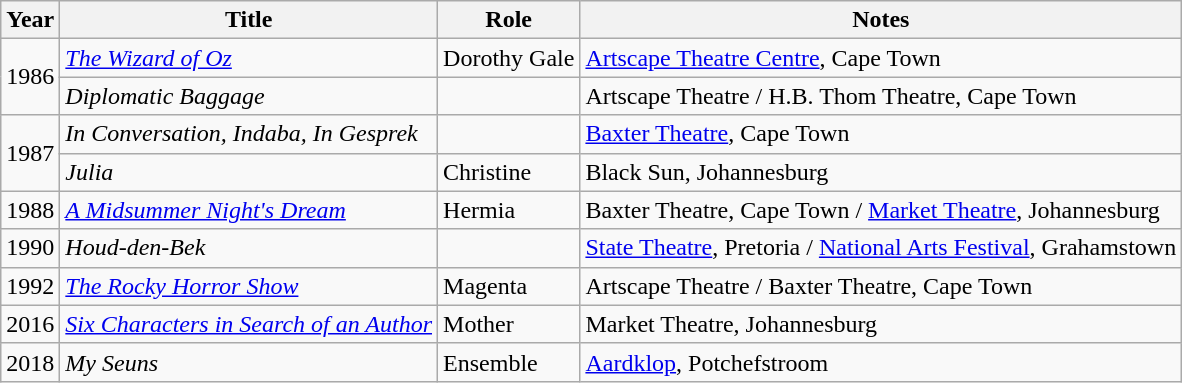<table class="wikitable unsortable">
<tr>
<th>Year</th>
<th>Title</th>
<th>Role</th>
<th>Notes</th>
</tr>
<tr>
<td rowspan="2">1986</td>
<td><em><a href='#'>The Wizard of Oz</a></em></td>
<td>Dorothy Gale</td>
<td><a href='#'>Artscape Theatre Centre</a>, Cape Town</td>
</tr>
<tr>
<td><em>Diplomatic Baggage</em></td>
<td></td>
<td>Artscape Theatre / H.B. Thom Theatre, Cape Town</td>
</tr>
<tr>
<td rowspan="2">1987</td>
<td><em>In Conversation, Indaba, In Gesprek</em></td>
<td></td>
<td><a href='#'>Baxter Theatre</a>, Cape Town</td>
</tr>
<tr>
<td><em>Julia</em></td>
<td>Christine</td>
<td>Black Sun, Johannesburg</td>
</tr>
<tr>
<td>1988</td>
<td><em><a href='#'>A Midsummer Night's Dream</a></em></td>
<td>Hermia</td>
<td>Baxter Theatre, Cape Town / <a href='#'>Market Theatre</a>, Johannesburg</td>
</tr>
<tr>
<td>1990</td>
<td><em>Houd-den-Bek</em></td>
<td></td>
<td><a href='#'>State Theatre</a>, Pretoria / <a href='#'>National Arts Festival</a>, Grahamstown</td>
</tr>
<tr>
<td>1992</td>
<td><em><a href='#'>The Rocky Horror Show</a></em></td>
<td>Magenta</td>
<td>Artscape Theatre / Baxter Theatre, Cape Town</td>
</tr>
<tr>
<td>2016</td>
<td><em><a href='#'>Six Characters in Search of an Author</a></em></td>
<td>Mother</td>
<td>Market Theatre, Johannesburg</td>
</tr>
<tr>
<td>2018</td>
<td><em>My Seuns</em></td>
<td>Ensemble</td>
<td><a href='#'>Aardklop</a>, Potchefstroom</td>
</tr>
</table>
